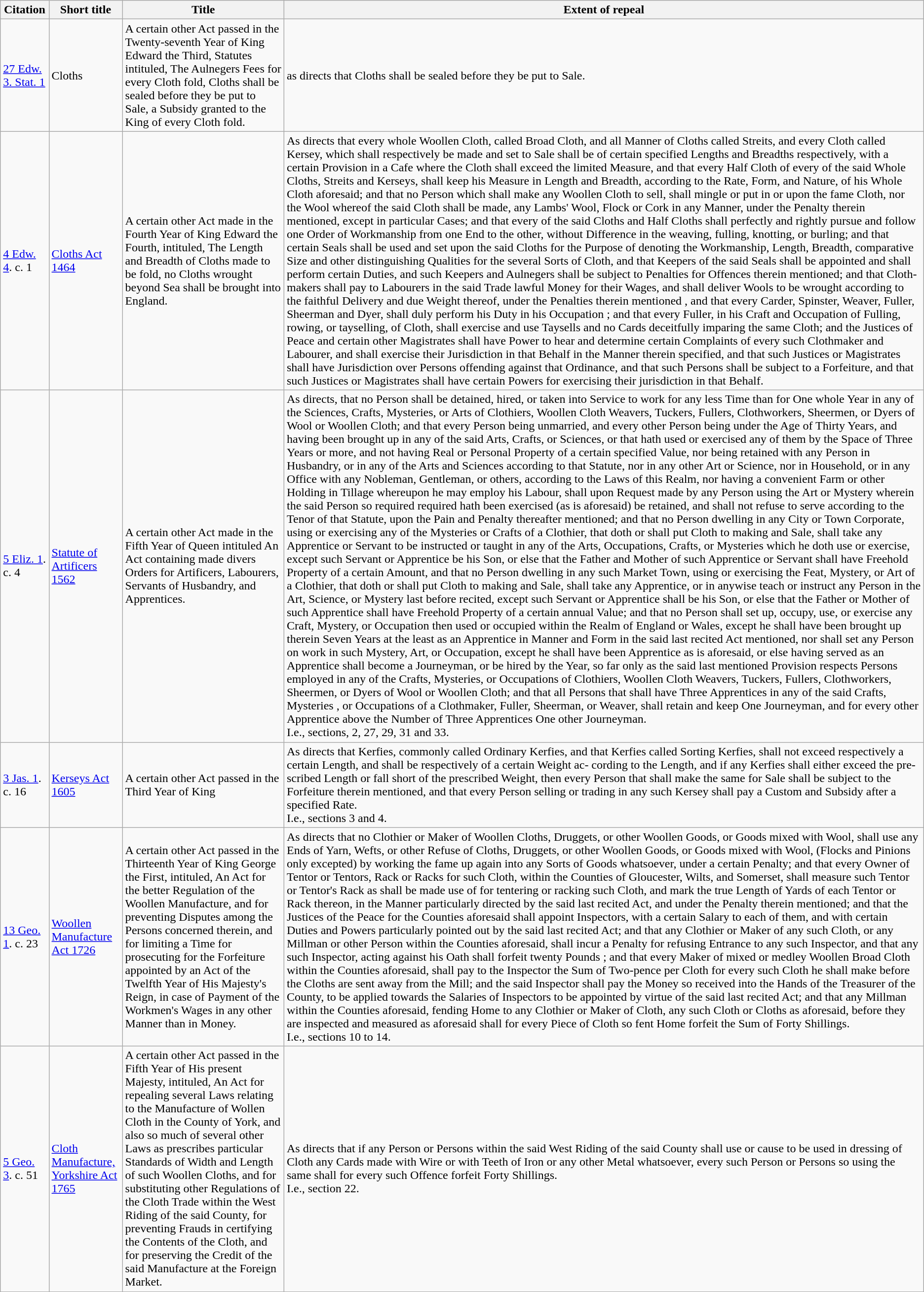<table class="wikitable">
<tr>
<th>Citation</th>
<th>Short title</th>
<th>Title</th>
<th>Extent of repeal</th>
</tr>
<tr>
<td><a href='#'>27 Edw. 3. Stat. 1</a></td>
<td>Cloths</td>
<td>A certain other Act passed in the Twenty-seventh Year of King Edward the Third, Statutes intituled, The Aulnegers Fees for every Cloth fold, Cloths shall be sealed before they be put to Sale, a Subsidy granted to the King of every Cloth fold.</td>
<td>as directs that Cloths shall be sealed before they be put to Sale.</td>
</tr>
<tr>
<td><a href='#'>4 Edw. 4</a>. c. 1</td>
<td><a href='#'>Cloths Act 1464</a></td>
<td>A certain other Act made in the Fourth Year of King Edward the Fourth, intituled, The Length and Breadth of Cloths made to be fold, no Cloths wrought beyond Sea shall be brought into England.</td>
<td>As directs that every whole Woollen Cloth, called Broad Cloth, and all Manner of Cloths called Streits, and every Cloth called Kersey, which shall respectively be made and set to Sale shall be of certain specified Lengths and Breadths respectively, with a certain Provision in a Cafe where the Cloth shall exceed the limited Measure, and that every Half Cloth of every of the said Whole Cloths, Streits and Kerseys, shall keep his Measure in Length and Breadth, according to the Rate, Form, and Nature, of his Whole Cloth aforesaid; and that no Person which shall make any Woollen Cloth to sell, shall mingle or put in or upon the fame Cloth, nor the Wool whereof the said Cloth shall be made, any Lambs' Wool, Flock or Cork in any Manner, under the Penalty therein mentioned, except in particular Cases; and that every of the said Cloths and Half Cloths shall perfectly and rightly pursue and follow one Order of Workmanship from one End to the other, without Difference in the weaving, fulling, knotting, or burling; and that certain Seals shall be used and set upon the said Cloths for the Purpose of denoting the Workmanship, Length, Breadth, comparative Size and other distinguishing Qualities for the several Sorts of Cloth, and that Keepers of the said Seals shall be appointed and shall perform certain Duties, and such Keepers and Aulnegers shall be subject to Penalties for Offences therein mentioned; and that Cloth-makers shall pay to Labourers in the said Trade lawful Money for their Wages, and shall deliver Wools to be wrought according to the faithful Delivery and due Weight thereof, under the Penalties therein mentioned , and that every Carder, Spinster, Weaver, Fuller, Sheerman and Dyer, shall duly perform his Duty in his Occupation ; and that every Fuller, in his Craft and Occupation of Fulling, rowing, or tayselling, of Cloth, shall exercise and use Taysells and no Cards deceitfully imparing the same Cloth; and the Justices of Peace and certain other Magistrates shall have Power to hear and determine certain Complaints of every such Clothmaker and Labourer, and shall exercise their Jurisdiction in that Behalf in the Manner therein specified, and that such Justices or Magistrates shall have Jurisdiction over Persons offending against that Ordinance, and that such Persons shall be subject to a Forfeiture, and that such Justices or Magistrates shall have certain Powers for exercising their jurisdiction in that Behalf.</td>
</tr>
<tr>
<td><a href='#'>5 Eliz. 1</a>. c. 4</td>
<td><a href='#'>Statute of Artificers 1562</a></td>
<td>A certain other Act made in the Fifth Year of Queen intituled An Act containing made divers Orders for Artificers, Labourers, Servants of Husbandry, and Apprentices.</td>
<td>As directs, that no Person shall be detained, hired, or taken into Service to work for any less Time than for One whole Year in any of the Sciences, Crafts, Mysteries, or Arts of Clothiers, Woollen Cloth Weavers, Tuckers, Fullers, Clothworkers, Sheermen, or Dyers of Wool or Woollen Cloth; and that every Person being unmarried, and every other Person being under the Age of Thirty Years, and having been brought up in any of the said Arts, Crafts, or Sciences, or that hath used or exercised any of them by the Space of Three Years or more, and not having Real or Personal Property of a certain specified Value, nor being retained with any Person in Husbandry, or in any of the Arts and Sciences according to that Statute, nor in any other Art or Science, nor in Household, or in any Office with any Nobleman, Gentleman, or others, according to the Laws of this Realm, nor having a convenient Farm or other Holding in Tillage whereupon he may employ his Labour, shall upon Request made by any Person using the Art or Mystery wherein the said Person so required required hath been exercised (as is aforesaid) be retained, and shall not refuse to serve according to the Tenor of that Statute, upon the Pain and Penalty thereafter mentioned; and that no Person dwelling in any City or Town Corporate, using or exercising any of the Mysteries or Crafts of a Clothier, that doth or shall put Cloth to making and Sale, shall take any Apprentice or Servant to be instructed or taught in any of the Arts, Occupations, Crafts, or Mysteries which he doth use or exercise, except such Servant or Apprentice be his Son, or else that the Father and Mother of such Apprentice or Servant shall have Freehold Property of a certain Amount, and that no Person dwelling in any such Market Town, using or exercising the Feat, Mystery, or Art of a Clothier, that doth or shall put Cloth to making and Sale, shall take any Apprentice, or in anywise teach or instruct any Person in the Art, Science, or Mystery last before recited, except such Servant or Apprentice shall be his Son, or else that the Father or Mother of such Apprentice shall have Freehold Property of a certain annual Value; and that no Person shall set up, occupy, use, or exercise any Craft, Mystery, or Occupation then used or occupied within the Realm of England or Wales, except he shall have been brought up therein Seven Years at the least as an Apprentice in Manner and Form in the said last recited Act mentioned, nor shall set any Person on work in such Mystery, Art, or Occupation, except he shall have been Apprentice as is aforesaid, or else having served as an Apprentice shall become a Journeyman, or be hired by the Year, so far only as the said last mentioned Provision respects Persons employed in any of the Crafts, Mysteries, or Occupations of Clothiers, Woollen Cloth Weavers, Tuckers, Fullers, Clothworkers, Sheermen, or Dyers of Wool or Woollen Cloth; and that all Persons that shall have Three Apprentices in any of the said Crafts, Mysteries , or Occupations of a Clothmaker, Fuller, Sheerman, or Weaver, shall retain and keep One Journeyman, and for every other Apprentice above the Number of Three Apprentices One other Journeyman.<br>I.e., sections, 2, 27, 29, 31 and 33.</td>
</tr>
<tr>
<td><a href='#'>3 Jas. 1</a>. c. 16</td>
<td><a href='#'>Kerseys Act 1605</a></td>
<td>A certain other Act passed in the Third Year of King</td>
<td>As directs that Kerfies, commonly called Ordinary Kerfies, and that Kerfies called Sorting Kerfies, shall not exceed respectively a certain Length, and shall be respectively of a certain Weight ac- cording to the Length, and if any Kerfies shall either exceed the pre- scribed Length or fall short of the prescribed Weight, then every Person that shall make the same for Sale shall be subject to the Forfeiture therein mentioned, and that every Person selling or trading in any such Kersey shall pay a Custom and Subsidy after a specified Rate.<br>I.e., sections 3 and 4.</td>
</tr>
<tr>
<td><a href='#'>13 Geo. 1</a>. c. 23</td>
<td><a href='#'>Woollen Manufacture Act 1726</a></td>
<td>A certain other Act passed in the Thirteenth Year of King George the First, intituled, An Act for the better Regulation of the Woollen Manufacture, and for preventing Disputes among the Persons concerned therein, and for limiting a Time for prosecuting for the Forfeiture appointed by an Act of the Twelfth Year of His Majesty's Reign, in case of Payment of the Workmen's Wages in any other Manner than in Money.</td>
<td>As directs that no Clothier or Maker of Woollen Cloths, Druggets, or other Woollen Goods, or Goods mixed with Wool, shall use any Ends of Yarn, Wefts, or other Refuse of Cloths, Druggets, or other Woollen Goods, or Goods mixed with Wool, (Flocks and Pinions only excepted) by working the fame up again into any Sorts of Goods whatsoever, under a certain Penalty; and that every Owner of Tentor or Tentors, Rack or Racks for such Cloth, within the Counties of Gloucester, Wilts, and Somerset, shall measure such Tentor or Tentor's Rack as shall be made use of for tentering or racking such Cloth, and mark the true Length of Yards of each Tentor or Rack thereon, in the Manner particularly directed by the said last recited Act, and under the Penalty therein mentioned; and that the Justices of the Peace for the Counties aforesaid shall appoint Inspectors, with a certain Salary to each of them, and with certain Duties and Powers particularly pointed out by the said last recited Act; and that any Clothier or Maker of any such Cloth, or any Millman or other Person within the Counties aforesaid, shall incur a Penalty for refusing Entrance to any such Inspector, and that any such Inspector, acting against his Oath shall forfeit twenty Pounds ; and that every Maker of mixed or medley Woollen Broad Cloth within the Counties aforesaid, shall pay to the Inspector the Sum of Two-pence per Cloth for every such Cloth he shall make before the Cloths are sent away from the Mill; and the said Inspector shall pay the Money so received into the Hands of the Treasurer of the County, to be applied towards the Salaries of Inspectors to be appointed by virtue of the said last recited Act; and that any Millman within the Counties aforesaid, fending Home to any Clothier or Maker of Cloth, any such Cloth or Cloths as aforesaid, before they are inspected and measured as aforesaid shall for every Piece of Cloth so fent Home forfeit the Sum of Forty Shillings.<br>I.e., sections 10 to 14.</td>
</tr>
<tr>
<td><a href='#'>5 Geo. 3</a>. c. 51</td>
<td><a href='#'>Cloth Manufacture, Yorkshire Act 1765</a></td>
<td>A certain other Act passed in the Fifth Year of His present Majesty, intituled, An Act for repealing several Laws relating to the Manufacture of Wollen Cloth in the County of York, and also so much of several other Laws as prescribes particular Standards of Width and Length of such Woollen Cloths, and for substituting other Regulations of the Cloth Trade within the West Riding of the said County, for preventing Frauds in certifying the Contents of the Cloth, and for preserving the Credit of the said Manufacture at the Foreign Market.</td>
<td>As directs that if any Person or Persons within the said West Riding of the said County shall use or cause to be used in dressing of Cloth any Cards made with Wire or with Teeth of Iron or any other Metal whatsoever, every such Person or Persons so using the same shall for every such Offence forfeit Forty Shillings.<br>I.e., section 22.</td>
</tr>
</table>
